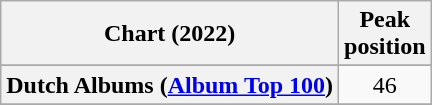<table class="wikitable sortable plainrowheaders" style="text-align:center">
<tr>
<th scope="col">Chart (2022)</th>
<th scope="col">Peak<br>position</th>
</tr>
<tr>
</tr>
<tr>
</tr>
<tr>
<th scope="row">Dutch Albums (<a href='#'>Album Top 100</a>)</th>
<td>46</td>
</tr>
<tr>
</tr>
<tr>
</tr>
<tr>
</tr>
<tr>
</tr>
</table>
